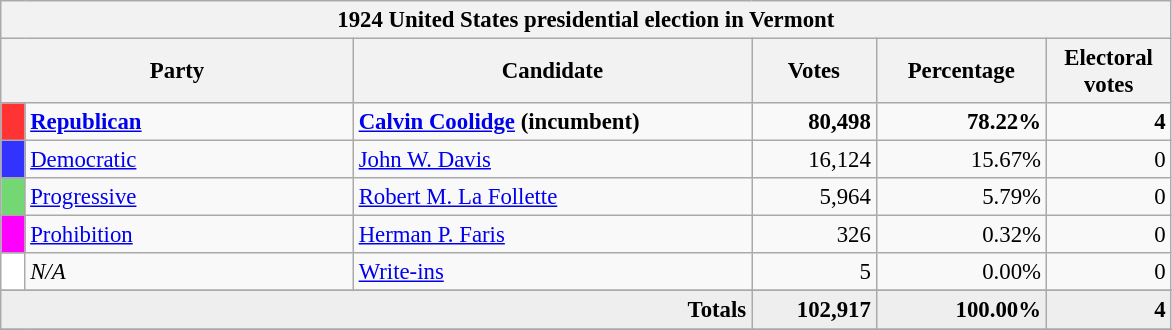<table class="wikitable" style="font-size: 95%;">
<tr>
<th colspan="6">1924 United States presidential election in Vermont</th>
</tr>
<tr>
<th colspan="2" style="width: 15em">Party</th>
<th style="width: 17em">Candidate</th>
<th style="width: 5em">Votes</th>
<th style="width: 7em">Percentage</th>
<th style="width: 5em">Electoral votes</th>
</tr>
<tr>
<th style="background-color:#FF3333; width: 3px"></th>
<td style="width: 130px"><strong><a href='#'>Republican</a></strong></td>
<td><strong><a href='#'>Calvin Coolidge</a> (incumbent)</strong></td>
<td align="right"><strong>80,498</strong></td>
<td align="right"><strong>78.22%</strong></td>
<td align="right"><strong>4</strong></td>
</tr>
<tr>
<th style="background-color:#3333FF; width: 3px"></th>
<td style="width: 130px"><a href='#'>Democratic</a></td>
<td><a href='#'>John W. Davis</a></td>
<td align="right">16,124</td>
<td align="right">15.67%</td>
<td align="right">0</td>
</tr>
<tr>
<th style="background-color:#73d873; width: 3px"></th>
<td style="width: 130px"><a href='#'>Progressive</a></td>
<td><a href='#'>Robert M. La Follette</a></td>
<td align="right">5,964</td>
<td align="right">5.79%</td>
<td align="right">0</td>
</tr>
<tr>
<th style="background-color:#FF00FF; width: 3px"></th>
<td style="width: 130px"><a href='#'>Prohibition</a></td>
<td><a href='#'>Herman P. Faris</a></td>
<td align="right">326</td>
<td align="right">0.32%</td>
<td align="right">0</td>
</tr>
<tr>
<th style="background-color:#FFFFFF; width: 3px"></th>
<td style="width: 130px"><em>N/A</em></td>
<td><a href='#'>Write-ins</a></td>
<td align="right">5</td>
<td align="right">0.00%</td>
<td align="right">0</td>
</tr>
<tr>
</tr>
<tr bgcolor="#EEEEEE">
<td colspan="3" align="right"><strong>Totals</strong></td>
<td align="right"><strong>102,917</strong></td>
<td align="right"><strong>100.00%</strong></td>
<td align="right"><strong>4</strong></td>
</tr>
<tr bgcolor="#EEEEEE">
</tr>
</table>
